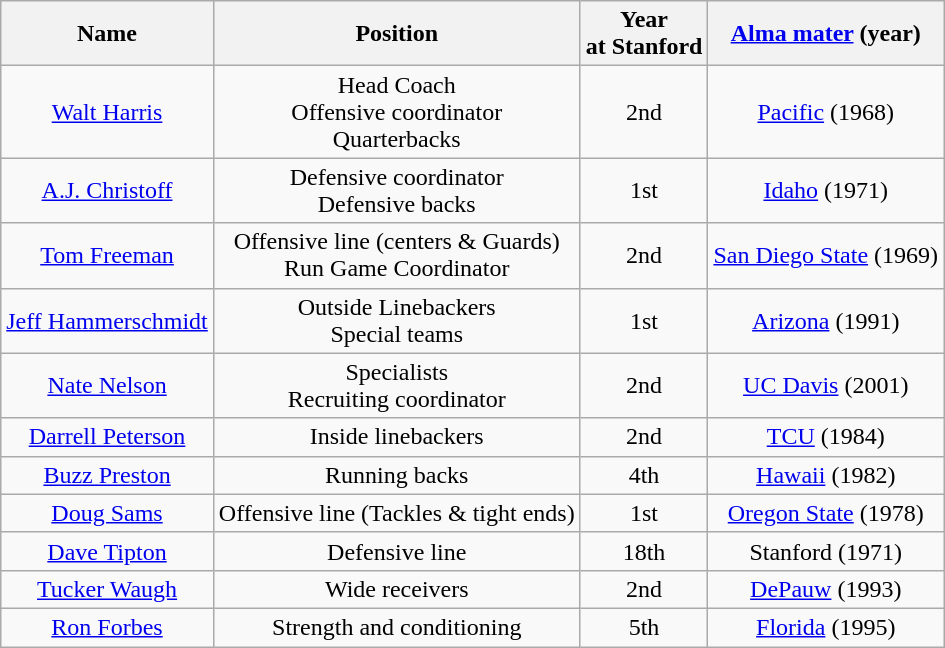<table class="wikitable">
<tr>
<th>Name</th>
<th>Position</th>
<th>Year<br>at Stanford</th>
<th><a href='#'>Alma mater</a> (year)</th>
</tr>
<tr align="center">
<td><a href='#'>Walt Harris</a></td>
<td>Head Coach<br>Offensive coordinator<br>Quarterbacks</td>
<td>2nd</td>
<td><a href='#'>Pacific</a> (1968)</td>
</tr>
<tr align="center">
<td><a href='#'>A.J. Christoff</a></td>
<td>Defensive coordinator<br>Defensive backs</td>
<td>1st</td>
<td><a href='#'>Idaho</a> (1971)</td>
</tr>
<tr align="center">
<td><a href='#'>Tom Freeman</a></td>
<td>Offensive line (centers & Guards)<br>Run Game Coordinator</td>
<td>2nd</td>
<td><a href='#'>San Diego State</a> (1969)</td>
</tr>
<tr align="center">
<td><a href='#'>Jeff Hammerschmidt</a></td>
<td>Outside Linebackers<br>Special teams</td>
<td>1st</td>
<td><a href='#'>Arizona</a> (1991)</td>
</tr>
<tr align="center">
<td><a href='#'>Nate Nelson</a></td>
<td>Specialists<br>Recruiting coordinator</td>
<td>2nd</td>
<td><a href='#'>UC Davis</a> (2001)</td>
</tr>
<tr align="center">
<td><a href='#'>Darrell Peterson</a></td>
<td>Inside linebackers</td>
<td>2nd</td>
<td><a href='#'>TCU</a> (1984)</td>
</tr>
<tr align="center">
<td><a href='#'>Buzz Preston</a></td>
<td>Running backs</td>
<td>4th</td>
<td><a href='#'>Hawaii</a> (1982)</td>
</tr>
<tr align="center">
<td><a href='#'>Doug Sams</a></td>
<td>Offensive line (Tackles & tight ends)</td>
<td>1st</td>
<td><a href='#'>Oregon State</a> (1978)</td>
</tr>
<tr align="center">
<td><a href='#'>Dave Tipton</a></td>
<td>Defensive line</td>
<td>18th</td>
<td>Stanford (1971)</td>
</tr>
<tr align="center">
<td><a href='#'>Tucker Waugh</a></td>
<td>Wide receivers</td>
<td>2nd</td>
<td><a href='#'>DePauw</a> (1993)</td>
</tr>
<tr align="center">
<td><a href='#'>Ron Forbes</a></td>
<td>Strength and conditioning</td>
<td>5th</td>
<td><a href='#'>Florida</a> (1995)</td>
</tr>
</table>
